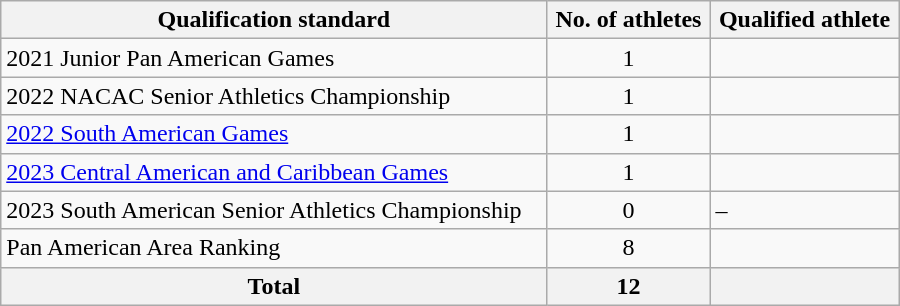<table class="wikitable" style="text-align:left; width:600px;">
<tr>
<th>Qualification standard</th>
<th>No. of athletes</th>
<th>Qualified athlete</th>
</tr>
<tr>
<td>2021 Junior Pan American Games</td>
<td align=center>1</td>
<td></td>
</tr>
<tr>
<td>2022 NACAC Senior Athletics Championship</td>
<td align=center>1</td>
<td></td>
</tr>
<tr>
<td><a href='#'>2022 South American Games</a></td>
<td align=center>1</td>
<td></td>
</tr>
<tr>
<td><a href='#'>2023 Central American and Caribbean Games</a></td>
<td align=center>1</td>
<td></td>
</tr>
<tr>
<td>2023 South American Senior Athletics Championship</td>
<td align=center>0</td>
<td>–</td>
</tr>
<tr>
<td>Pan American Area Ranking</td>
<td align=center>8</td>
<td></td>
</tr>
<tr>
<th>Total</th>
<th>12</th>
<th colspan=2></th>
</tr>
</table>
